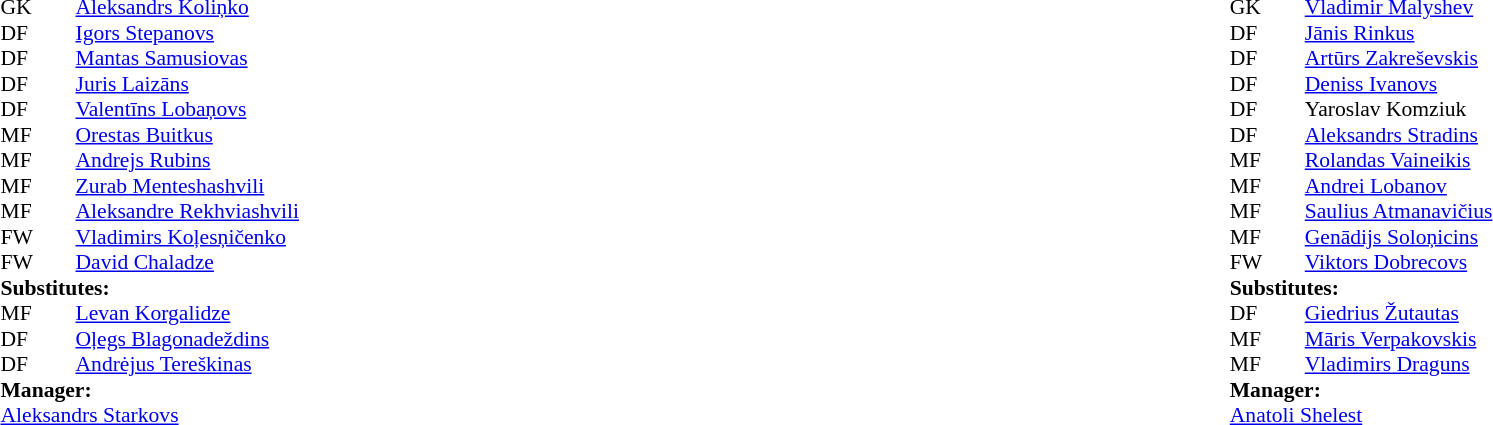<table style="width:100%;">
<tr>
<td style="vertical-align:top; width:50%;"><br><table style="font-size: 90%" cellspacing="0" cellpadding="0">
<tr>
<td colspan="4"></td>
</tr>
<tr>
<th width="25"></th>
<th width="25"></th>
<th style="width:200px;"></th>
<th></th>
</tr>
<tr>
<td>GK</td>
<td></td>
<td> <a href='#'>Aleksandrs Koliņko</a></td>
<td></td>
</tr>
<tr>
<td>DF</td>
<td></td>
<td> <a href='#'>Igors Stepanovs</a></td>
<td></td>
</tr>
<tr>
<td>DF</td>
<td></td>
<td> <a href='#'>Mantas Samusiovas</a></td>
<td></td>
</tr>
<tr>
<td>DF</td>
<td></td>
<td> <a href='#'>Juris Laizāns</a></td>
</tr>
<tr>
<td>DF</td>
<td></td>
<td> <a href='#'>Valentīns Lobaņovs</a></td>
</tr>
<tr>
<td>MF</td>
<td></td>
<td> <a href='#'>Orestas Buitkus</a></td>
<td></td>
<td></td>
</tr>
<tr>
<td>MF</td>
<td></td>
<td> <a href='#'>Andrejs Rubins</a></td>
<td></td>
</tr>
<tr>
<td>MF</td>
<td></td>
<td> <a href='#'>Zurab Menteshashvili</a></td>
<td></td>
<td></td>
</tr>
<tr>
<td>MF</td>
<td></td>
<td> <a href='#'>Aleksandre Rekhviashvili</a></td>
</tr>
<tr>
<td>FW</td>
<td></td>
<td> <a href='#'>Vladimirs Koļesņičenko</a></td>
<td></td>
<td></td>
<td></td>
</tr>
<tr>
<td>FW</td>
<td></td>
<td> <a href='#'>David Chaladze</a></td>
</tr>
<tr>
<td colspan=4><strong>Substitutes:</strong></td>
</tr>
<tr>
<td>MF</td>
<td></td>
<td> <a href='#'>Levan Korgalidze</a></td>
<td></td>
<td></td>
</tr>
<tr>
<td>DF</td>
<td></td>
<td> <a href='#'>Oļegs Blagonadeždins</a></td>
<td></td>
<td></td>
</tr>
<tr>
<td>DF</td>
<td></td>
<td> <a href='#'>Andrėjus Tereškinas</a></td>
<td></td>
<td></td>
</tr>
<tr>
<td colspan=4><strong>Manager:</strong></td>
</tr>
<tr>
<td colspan="4"> <a href='#'>Aleksandrs Starkovs</a></td>
</tr>
</table>
</td>
<td style="vertical-align:top; width:50%;"><br><table cellspacing="0" cellpadding="0" style="font-size:90%; margin:auto;">
<tr>
<td colspan="4"></td>
</tr>
<tr>
<th width="25"></th>
<th width="25"></th>
<th style="width:200px;"></th>
<th></th>
</tr>
<tr>
<td>GK</td>
<td></td>
<td> <a href='#'>Vladimir Malyshev</a></td>
</tr>
<tr>
<td>DF</td>
<td></td>
<td> <a href='#'>Jānis Rinkus</a></td>
<td></td>
<td></td>
</tr>
<tr>
<td>DF</td>
<td></td>
<td> <a href='#'>Artūrs Zakreševskis</a></td>
</tr>
<tr>
<td>DF</td>
<td></td>
<td> <a href='#'>Deniss Ivanovs</a></td>
<td></td>
</tr>
<tr>
<td>DF</td>
<td></td>
<td> Yaroslav Komziuk</td>
<td></td>
</tr>
<tr>
<td>DF</td>
<td></td>
<td> <a href='#'>Aleksandrs Stradins</a></td>
<td></td>
</tr>
<tr>
<td>MF</td>
<td></td>
<td> <a href='#'>Rolandas Vaineikis</a></td>
</tr>
<tr>
<td>MF</td>
<td></td>
<td> <a href='#'>Andrei Lobanov</a></td>
<td></td>
<td></td>
</tr>
<tr>
<td>MF</td>
<td></td>
<td> <a href='#'>Saulius Atmanavičius</a></td>
</tr>
<tr>
<td>MF</td>
<td></td>
<td> <a href='#'>Genādijs Soloņicins</a></td>
<td></td>
<td></td>
</tr>
<tr>
</tr>
<tr>
<td>FW</td>
<td></td>
<td> <a href='#'>Viktors Dobrecovs</a></td>
<td></td>
</tr>
<tr>
<td colspan=4><strong>Substitutes:</strong></td>
</tr>
<tr>
<td>DF</td>
<td></td>
<td> <a href='#'>Giedrius Žutautas</a></td>
<td></td>
<td></td>
</tr>
<tr>
<td>MF</td>
<td></td>
<td> <a href='#'>Māris Verpakovskis</a></td>
<td></td>
<td></td>
</tr>
<tr>
<td>MF</td>
<td></td>
<td> <a href='#'>Vladimirs Draguns</a></td>
<td></td>
<td></td>
</tr>
<tr>
<td colspan=4><strong>Manager:</strong></td>
</tr>
<tr>
<td colspan="4"> <a href='#'>Anatoli Shelest</a></td>
</tr>
</table>
</td>
</tr>
</table>
